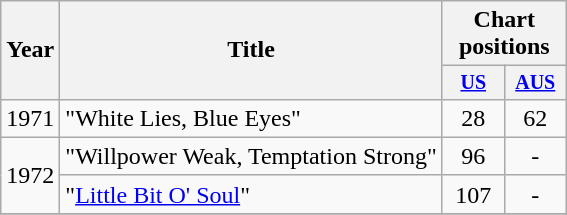<table class="wikitable" style="text-align:center;">
<tr>
<th rowspan="2">Year</th>
<th rowspan="2">Title</th>
<th colspan="2">Chart positions</th>
</tr>
<tr style="font-size:smaller;">
<th width="35"><a href='#'>US</a><br></th>
<th width="35"><a href='#'>AUS</a><br></th>
</tr>
<tr>
<td>1971</td>
<td align="left">"White Lies, Blue Eyes"</td>
<td>28</td>
<td>62</td>
</tr>
<tr>
<td rowspan="2">1972</td>
<td align="left">"Willpower Weak, Temptation Strong"</td>
<td>96</td>
<td>-</td>
</tr>
<tr>
<td align="left">"<a href='#'>Little Bit O' Soul</a>"</td>
<td>107</td>
<td>-</td>
</tr>
<tr>
</tr>
</table>
